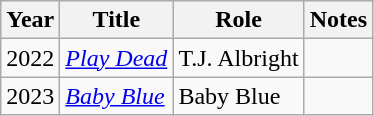<table class="wikitable">
<tr>
<th>Year</th>
<th>Title</th>
<th>Role</th>
<th>Notes</th>
</tr>
<tr>
<td>2022</td>
<td><em><a href='#'>Play Dead</a></em></td>
<td>T.J. Albright</td>
<td></td>
</tr>
<tr>
<td>2023</td>
<td><em><a href='#'>Baby Blue</a></em></td>
<td>Baby Blue</td>
<td></td>
</tr>
</table>
